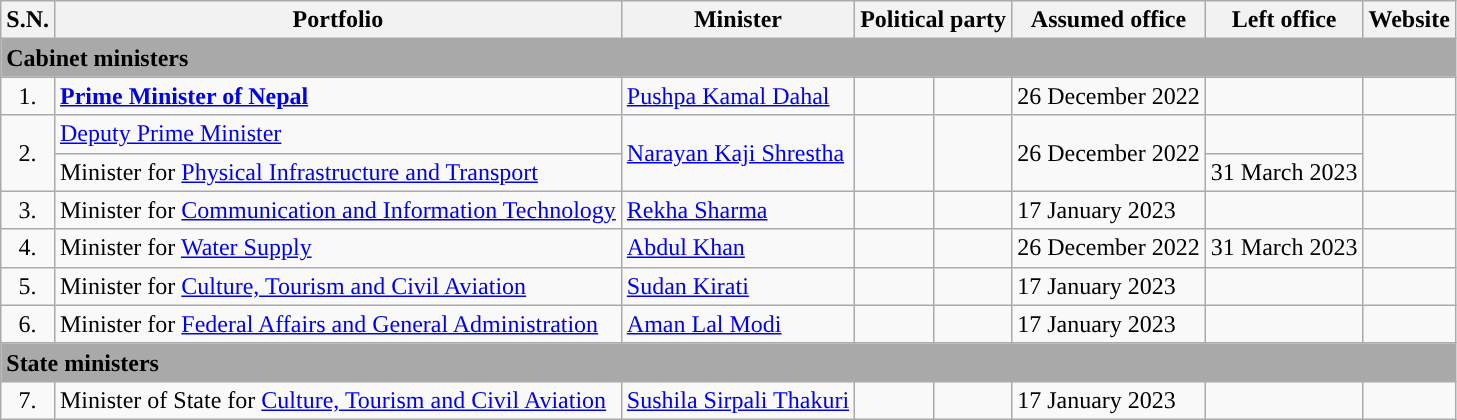<table class="wikitable mw-collapsible mw-collapsed">
<tr>
<th>S.N.</th>
<th>Portfolio</th>
<th>Minister</th>
<th colspan="2">Political party</th>
<th>Assumed office</th>
<th>Left office</th>
<th>Website</th>
</tr>
<tr>
<td colspan="8" bgcolor="darkgrey"><strong>Cabinet ministers</strong></td>
</tr>
<tr>
<td style="text-align:center;">1.</td>
<td><strong><a href='#'>Prime Minister of Nepal</a></strong><br></td>
<td><a href='#'>Pushpa Kamal Dahal</a></td>
<td></td>
<td></td>
<td>26 December 2022</td>
<td></td>
<td></td>
</tr>
<tr>
<td rowspan="2" style="text-align:center;">2.</td>
<td><a href='#'>Deputy Prime Minister</a></td>
<td rowspan="2"><a href='#'>Narayan Kaji Shrestha</a></td>
<td rowspan="2"></td>
<td rowspan="2"></td>
<td rowspan="2">26 December 2022</td>
<td></td>
<td rowspan="2"></td>
</tr>
<tr>
<td>Minister for <a href='#'>Physical Infrastructure and Transport</a></td>
<td>31 March 2023</td>
</tr>
<tr>
<td style="text-align:center;">3.</td>
<td>Minister for <a href='#'>Communication and Information Technology</a></td>
<td><a href='#'>Rekha Sharma</a></td>
<td></td>
<td></td>
<td>17 January 2023</td>
<td></td>
<td></td>
</tr>
<tr>
<td style="text-align:center;">4.</td>
<td>Minister for <a href='#'>Water Supply</a></td>
<td><a href='#'>Abdul Khan</a></td>
<td></td>
<td></td>
<td>26 December 2022</td>
<td>31 March 2023</td>
<td> </td>
</tr>
<tr>
<td style="text-align:center;">5.</td>
<td>Minister for <a href='#'>Culture, Tourism and Civil Aviation</a></td>
<td><a href='#'>Sudan Kirati</a></td>
<td></td>
<td></td>
<td>17 January 2023</td>
<td></td>
<td></td>
</tr>
<tr>
<td style="text-align:center;">6.</td>
<td>Minister for <a href='#'>Federal Affairs and General Administration</a></td>
<td><a href='#'>Aman Lal Modi</a></td>
<td></td>
<td></td>
<td>17 January 2023</td>
<td></td>
<td></td>
</tr>
<tr>
<td colspan="8" bgcolor="darkgrey"><strong>State ministers</strong></td>
</tr>
<tr>
<td style="text-align:center;">7.</td>
<td>Minister of State for <a href='#'>Culture, Tourism and Civil Aviation</a></td>
<td><a href='#'>Sushila Sirpali Thakuri</a></td>
<td></td>
<td></td>
<td>17 January 2023</td>
<td></td>
<td></td>
</tr>
</table>
